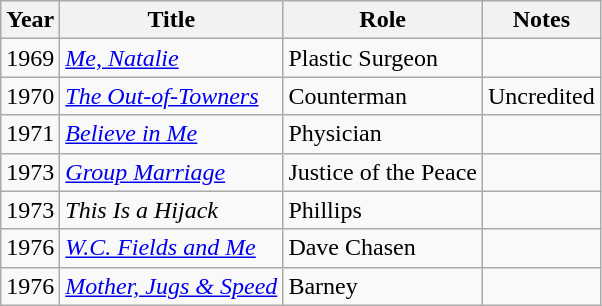<table class="wikitable">
<tr>
<th>Year</th>
<th>Title</th>
<th>Role</th>
<th>Notes</th>
</tr>
<tr>
<td>1969</td>
<td><em><a href='#'>Me, Natalie</a></em></td>
<td>Plastic Surgeon</td>
<td></td>
</tr>
<tr>
<td>1970</td>
<td><em><a href='#'>The Out-of-Towners</a></em></td>
<td>Counterman</td>
<td>Uncredited</td>
</tr>
<tr>
<td>1971</td>
<td><em><a href='#'>Believe in Me</a></em></td>
<td>Physician</td>
<td></td>
</tr>
<tr>
<td>1973</td>
<td><em><a href='#'>Group Marriage</a></em></td>
<td>Justice of the Peace</td>
<td></td>
</tr>
<tr>
<td>1973</td>
<td><em>This Is a Hijack</em></td>
<td>Phillips</td>
<td></td>
</tr>
<tr>
<td>1976</td>
<td><em><a href='#'>W.C. Fields and Me</a></em></td>
<td>Dave Chasen</td>
<td></td>
</tr>
<tr>
<td>1976</td>
<td><em><a href='#'>Mother, Jugs & Speed</a></em></td>
<td>Barney</td>
<td></td>
</tr>
</table>
